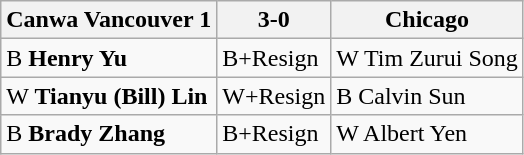<table class="wikitable">
<tr>
<th>Canwa Vancouver 1</th>
<th>3-0</th>
<th>Chicago</th>
</tr>
<tr>
<td>B <strong>Henry Yu</strong></td>
<td>B+Resign</td>
<td>W Tim Zurui Song</td>
</tr>
<tr>
<td>W <strong>Tianyu (Bill) Lin</strong></td>
<td>W+Resign</td>
<td>B Calvin Sun</td>
</tr>
<tr>
<td>B <strong>Brady Zhang</strong></td>
<td>B+Resign</td>
<td>W Albert Yen</td>
</tr>
</table>
